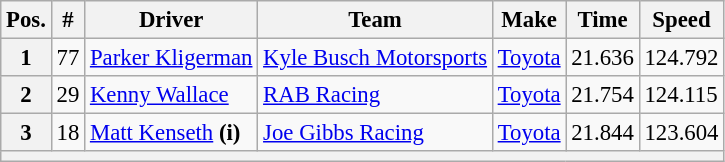<table class="wikitable" style="font-size:95%">
<tr>
<th>Pos.</th>
<th>#</th>
<th>Driver</th>
<th>Team</th>
<th>Make</th>
<th>Time</th>
<th>Speed</th>
</tr>
<tr>
<th>1</th>
<td>77</td>
<td><a href='#'>Parker Kligerman</a></td>
<td><a href='#'>Kyle Busch Motorsports</a></td>
<td><a href='#'>Toyota</a></td>
<td>21.636</td>
<td>124.792</td>
</tr>
<tr>
<th>2</th>
<td>29</td>
<td><a href='#'>Kenny Wallace</a></td>
<td><a href='#'>RAB Racing</a></td>
<td><a href='#'>Toyota</a></td>
<td>21.754</td>
<td>124.115</td>
</tr>
<tr>
<th>3</th>
<td>18</td>
<td><a href='#'>Matt Kenseth</a> <strong>(i)</strong></td>
<td><a href='#'>Joe Gibbs Racing</a></td>
<td><a href='#'>Toyota</a></td>
<td>21.844</td>
<td>123.604</td>
</tr>
<tr>
<th colspan="7"></th>
</tr>
</table>
